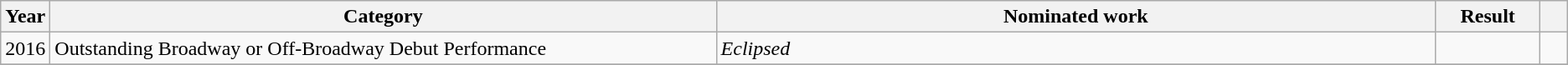<table class=wikitable>
<tr>
<th scope="col" style="width:1em;">Year</th>
<th scope="col" style="width:36em;">Category</th>
<th scope="col" style="width:39em;">Nominated work</th>
<th scope="col" style="width:5em;">Result</th>
<th scope="col" style="width:1em;"></th>
</tr>
<tr>
<td>2016</td>
<td>Outstanding Broadway or Off-Broadway Debut Performance</td>
<td><em>Eclipsed</em></td>
<td></td>
<td></td>
</tr>
<tr>
</tr>
</table>
